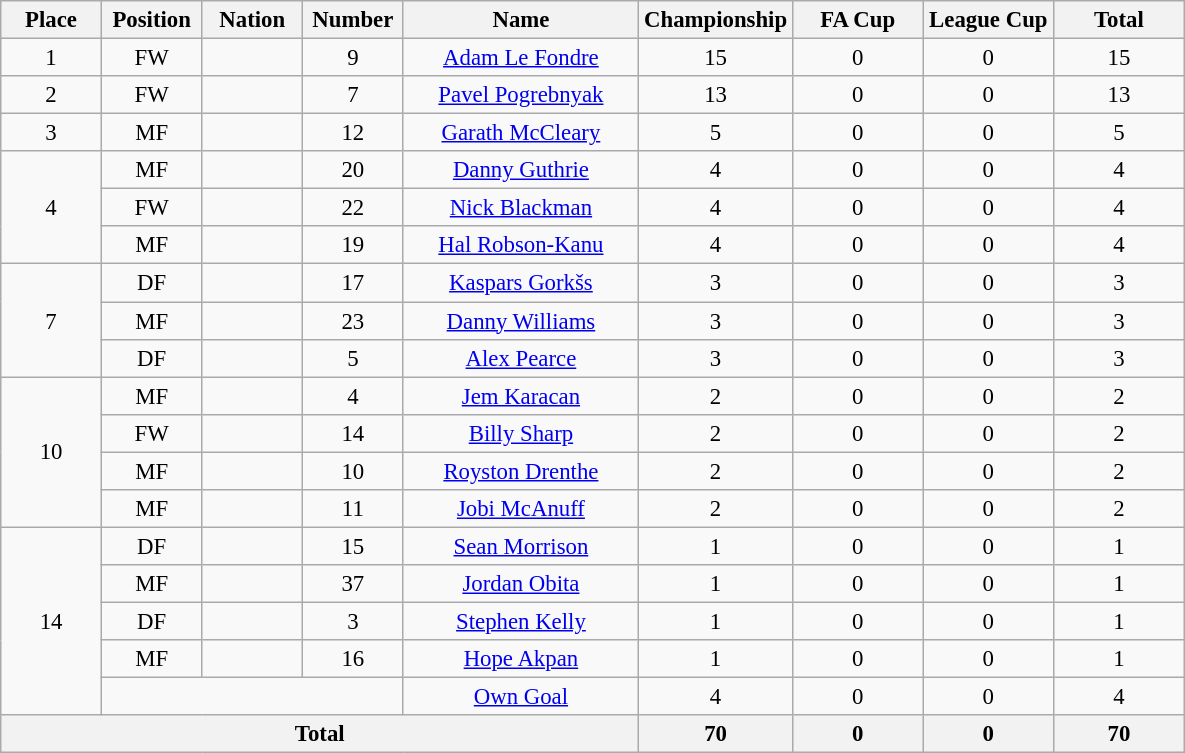<table class="wikitable" style="font-size: 95%; text-align: center">
<tr>
<th width=60>Place</th>
<th width=60>Position</th>
<th width=60>Nation</th>
<th width=60>Number</th>
<th width=150>Name</th>
<th width=80>Championship</th>
<th width=80>FA Cup</th>
<th width=80>League Cup</th>
<th width=80>Total</th>
</tr>
<tr>
<td>1</td>
<td>FW</td>
<td></td>
<td>9</td>
<td><a href='#'>Adam Le Fondre</a></td>
<td>15</td>
<td>0</td>
<td>0</td>
<td>15</td>
</tr>
<tr>
<td>2</td>
<td>FW</td>
<td></td>
<td>7</td>
<td><a href='#'>Pavel Pogrebnyak</a></td>
<td>13</td>
<td>0</td>
<td>0</td>
<td>13</td>
</tr>
<tr>
<td>3</td>
<td>MF</td>
<td></td>
<td>12</td>
<td><a href='#'>Garath McCleary</a></td>
<td>5</td>
<td>0</td>
<td>0</td>
<td>5</td>
</tr>
<tr>
<td rowspan="3">4</td>
<td>MF</td>
<td></td>
<td>20</td>
<td><a href='#'>Danny Guthrie</a></td>
<td>4</td>
<td>0</td>
<td>0</td>
<td>4</td>
</tr>
<tr>
<td>FW</td>
<td></td>
<td>22</td>
<td><a href='#'>Nick Blackman</a></td>
<td>4</td>
<td>0</td>
<td>0</td>
<td>4</td>
</tr>
<tr>
<td>MF</td>
<td></td>
<td>19</td>
<td><a href='#'>Hal Robson-Kanu</a></td>
<td>4</td>
<td>0</td>
<td>0</td>
<td>4</td>
</tr>
<tr>
<td rowspan="3">7</td>
<td>DF</td>
<td></td>
<td>17</td>
<td><a href='#'>Kaspars Gorkšs</a></td>
<td>3</td>
<td>0</td>
<td>0</td>
<td>3</td>
</tr>
<tr>
<td>MF</td>
<td></td>
<td>23</td>
<td><a href='#'>Danny Williams</a></td>
<td>3</td>
<td>0</td>
<td>0</td>
<td>3</td>
</tr>
<tr>
<td>DF</td>
<td></td>
<td>5</td>
<td><a href='#'>Alex Pearce</a></td>
<td>3</td>
<td>0</td>
<td>0</td>
<td>3</td>
</tr>
<tr>
<td rowspan="4">10</td>
<td>MF</td>
<td></td>
<td>4</td>
<td><a href='#'>Jem Karacan</a></td>
<td>2</td>
<td>0</td>
<td>0</td>
<td>2</td>
</tr>
<tr>
<td>FW</td>
<td></td>
<td>14</td>
<td><a href='#'>Billy Sharp</a></td>
<td>2</td>
<td>0</td>
<td>0</td>
<td>2</td>
</tr>
<tr>
<td>MF</td>
<td></td>
<td>10</td>
<td><a href='#'>Royston Drenthe</a></td>
<td>2</td>
<td>0</td>
<td>0</td>
<td>2</td>
</tr>
<tr>
<td>MF</td>
<td></td>
<td>11</td>
<td><a href='#'>Jobi McAnuff</a></td>
<td>2</td>
<td>0</td>
<td>0</td>
<td>2</td>
</tr>
<tr>
<td rowspan="5">14</td>
<td>DF</td>
<td></td>
<td>15</td>
<td><a href='#'>Sean Morrison</a></td>
<td>1</td>
<td>0</td>
<td>0</td>
<td>1</td>
</tr>
<tr>
<td>MF</td>
<td></td>
<td>37</td>
<td><a href='#'>Jordan Obita</a></td>
<td>1</td>
<td>0</td>
<td>0</td>
<td>1</td>
</tr>
<tr>
<td>DF</td>
<td></td>
<td>3</td>
<td><a href='#'>Stephen Kelly</a></td>
<td>1</td>
<td>0</td>
<td>0</td>
<td>1</td>
</tr>
<tr>
<td>MF</td>
<td></td>
<td>16</td>
<td><a href='#'>Hope Akpan</a></td>
<td>1</td>
<td>0</td>
<td>0</td>
<td>1</td>
</tr>
<tr>
<td colspan="3"></td>
<td><a href='#'>Own Goal</a></td>
<td>4</td>
<td>0</td>
<td>0</td>
<td>4</td>
</tr>
<tr>
<th colspan=5>Total</th>
<th>70</th>
<th>0</th>
<th>0</th>
<th>70</th>
</tr>
</table>
